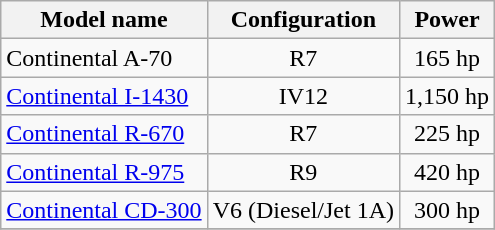<table class="wikitable sortable">
<tr>
<th>Model name</th>
<th>Configuration</th>
<th>Power</th>
</tr>
<tr>
<td align=left>Continental A-70</td>
<td align=center>R7</td>
<td align=center>165 hp</td>
</tr>
<tr>
<td align=left><a href='#'>Continental I-1430</a></td>
<td align=center>IV12</td>
<td align=center>1,150 hp</td>
</tr>
<tr>
<td align=left><a href='#'>Continental R-670</a></td>
<td align=center>R7</td>
<td align=center>225 hp</td>
</tr>
<tr>
<td align=left><a href='#'>Continental R-975</a></td>
<td align=center>R9</td>
<td align=center>420 hp</td>
</tr>
<tr>
<td align=left><a href='#'>Continental CD-300</a></td>
<td align=center>V6 (Diesel/Jet 1A)</td>
<td align=center>300 hp</td>
</tr>
<tr>
</tr>
</table>
